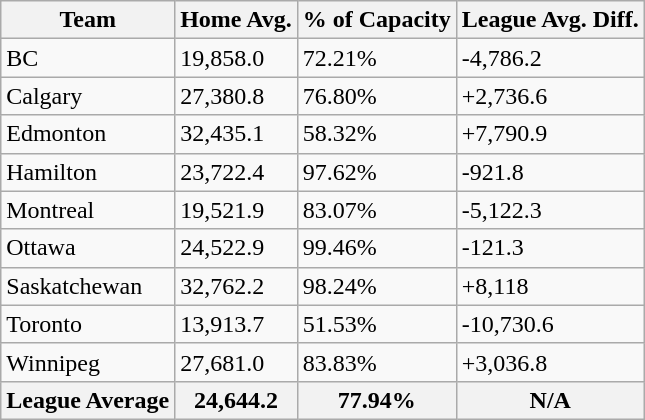<table class="wikitable sortable">
<tr>
<th>Team</th>
<th>Home Avg.</th>
<th>% of Capacity</th>
<th>League Avg. Diff.</th>
</tr>
<tr>
<td>BC</td>
<td>19,858.0</td>
<td>72.21%</td>
<td>-4,786.2</td>
</tr>
<tr>
<td>Calgary</td>
<td>27,380.8</td>
<td>76.80%</td>
<td>+2,736.6</td>
</tr>
<tr>
<td>Edmonton</td>
<td>32,435.1</td>
<td>58.32%</td>
<td>+7,790.9</td>
</tr>
<tr>
<td>Hamilton</td>
<td>23,722.4</td>
<td>97.62%</td>
<td>-921.8</td>
</tr>
<tr>
<td>Montreal</td>
<td>19,521.9</td>
<td>83.07%</td>
<td>-5,122.3</td>
</tr>
<tr>
<td>Ottawa</td>
<td>24,522.9</td>
<td>99.46%</td>
<td>-121.3</td>
</tr>
<tr>
<td>Saskatchewan</td>
<td>32,762.2</td>
<td>98.24%</td>
<td>+8,118</td>
</tr>
<tr>
<td>Toronto</td>
<td>13,913.7</td>
<td>51.53%</td>
<td>-10,730.6</td>
</tr>
<tr>
<td>Winnipeg</td>
<td>27,681.0</td>
<td>83.83%</td>
<td>+3,036.8</td>
</tr>
<tr>
<th>League Average</th>
<th><strong>24,644.2</strong></th>
<th><strong>77.94%</strong></th>
<th><strong>N/A</strong></th>
</tr>
</table>
